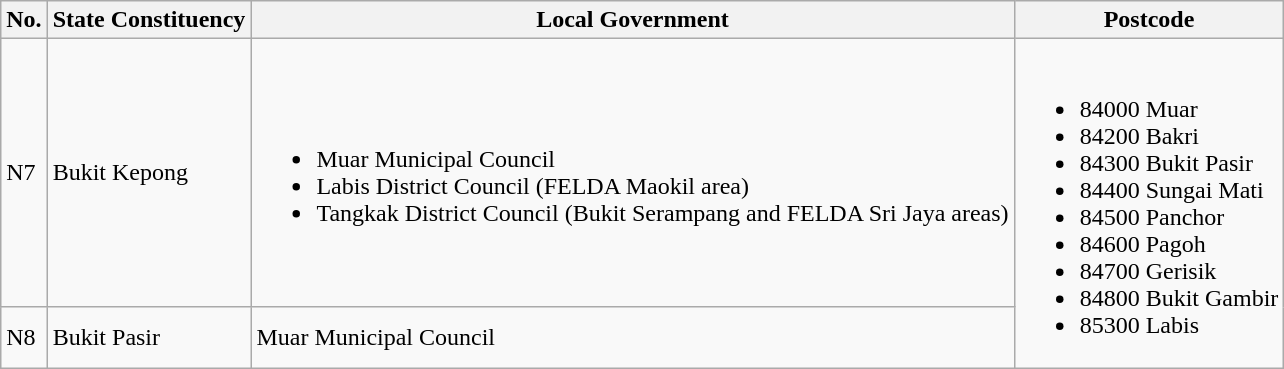<table class="wikitable">
<tr>
<th>No.</th>
<th>State Constituency</th>
<th>Local Government</th>
<th>Postcode</th>
</tr>
<tr>
<td>N7</td>
<td>Bukit Kepong</td>
<td><br><ul><li>Muar Municipal Council</li><li>Labis District Council (FELDA Maokil area)</li><li>Tangkak District Council (Bukit Serampang and FELDA Sri Jaya areas)</li></ul></td>
<td rowspan="2"><br><ul><li>84000 Muar</li><li>84200 Bakri</li><li>84300 Bukit Pasir</li><li>84400 Sungai Mati</li><li>84500 Panchor</li><li>84600 Pagoh</li><li>84700 Gerisik</li><li>84800 Bukit Gambir</li><li>85300 Labis</li></ul></td>
</tr>
<tr>
<td>N8</td>
<td>Bukit Pasir</td>
<td>Muar Municipal Council</td>
</tr>
</table>
